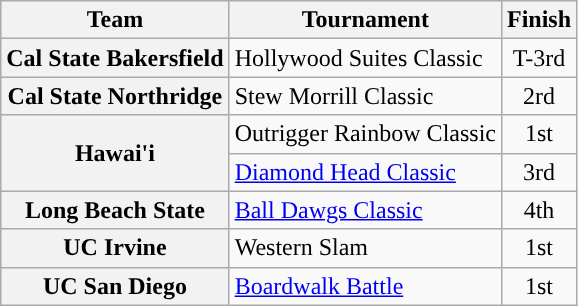<table class="wikitable">
<tr>
<th>Team</th>
<th>Tournament</th>
<th>Finish</th>
</tr>
<tr>
<th>Cal State Bakersfield</th>
<td>Hollywood Suites Classic</td>
<td align=center>T-3rd</td>
</tr>
<tr>
<th>Cal State Northridge</th>
<td>Stew Morrill Classic</td>
<td align=center>2rd</td>
</tr>
<tr>
<th rowspan=2>Hawai'i</th>
<td>Outrigger Rainbow Classic</td>
<td align=center>1st</td>
</tr>
<tr>
<td><a href='#'>Diamond Head Classic</a></td>
<td align=center>3rd</td>
</tr>
<tr>
<th>Long Beach State</th>
<td><a href='#'>Ball Dawgs Classic</a></td>
<td align=center>4th</td>
</tr>
<tr>
<th>UC Irvine</th>
<td>Western Slam</td>
<td align=center>1st</td>
</tr>
<tr>
<th>UC San Diego</th>
<td><a href='#'>Boardwalk Battle</a></td>
<td align=center>1st</td>
</tr>
</table>
